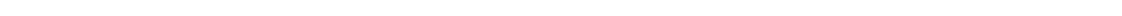<table style="width:88%; text-align:center;">
<tr style="color:white;">
<td style="background:"><strong>4</strong></td>
<td style="background:"><strong>1</strong></td>
<td style="background:"><strong>7</strong></td>
</tr>
</table>
